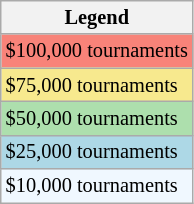<table class="wikitable" style="font-size:85%">
<tr>
<th>Legend</th>
</tr>
<tr bgcolor="#F88379">
<td>$100,000 tournaments</td>
</tr>
<tr bgcolor="#F7E98E">
<td>$75,000 tournaments</td>
</tr>
<tr bgcolor="#ADDFAD">
<td>$50,000 tournaments</td>
</tr>
<tr bgcolor="lightblue">
<td>$25,000 tournaments</td>
</tr>
<tr bgcolor="#f0f8ff">
<td>$10,000 tournaments</td>
</tr>
</table>
